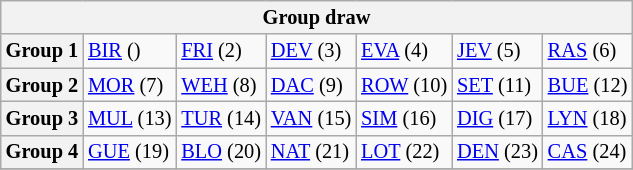<table class="wikitable" style="text-align:center; font-size:85%">
<tr>
<th colspan="7">Group draw</th>
</tr>
<tr>
<th>Group 1</th>
<td align="left"> <a href='#'>BIR</a> ()</td>
<td align="left"> <a href='#'>FRI</a> (2)</td>
<td align="left"> <a href='#'>DEV</a> (3)</td>
<td align="left"> <a href='#'>EVA</a> (4)</td>
<td align="left"> <a href='#'>JEV</a> (5)</td>
<td align="left"> <a href='#'>RAS</a> (6)</td>
</tr>
<tr>
<th>Group 2</th>
<td align="left"> <a href='#'>MOR</a> (7)</td>
<td align="left"> <a href='#'>WEH</a> (8)</td>
<td align="left"> <a href='#'>DAC</a> (9)</td>
<td align="left"> <a href='#'>ROW</a> (10)</td>
<td align="left"> <a href='#'>SET</a> (11)</td>
<td align="left"> <a href='#'>BUE</a> (12)</td>
</tr>
<tr>
<th>Group 3</th>
<td align="left"> <a href='#'>MUL</a> (13)</td>
<td align="left"> <a href='#'>TUR</a> (14)</td>
<td align="left"> <a href='#'>VAN</a> (15)</td>
<td align="left"> <a href='#'>SIM</a> (16)</td>
<td align="left"> <a href='#'>DIG</a> (17)</td>
<td align="left"> <a href='#'>LYN</a> (18)</td>
</tr>
<tr>
<th>Group 4</th>
<td align="left"> <a href='#'>GUE</a> (19)</td>
<td align="left"> <a href='#'>BLO</a> (20)</td>
<td align="left"> <a href='#'>NAT</a> (21)</td>
<td align="left"> <a href='#'>LOT</a> (22)</td>
<td align="left"> <a href='#'>DEN</a> (23)</td>
<td align="left"> <a href='#'>CAS</a> (24)</td>
</tr>
<tr>
</tr>
</table>
